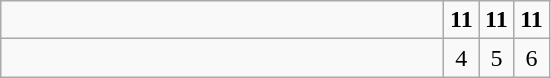<table class="wikitable">
<tr>
<td style="width:18em"></td>
<td align=center style="width:1em"><strong>11</strong></td>
<td align=center style="width:1em"><strong>11</strong></td>
<td align=center style="width:1em"><strong>11</strong></td>
</tr>
<tr>
<td style="width:18em"></td>
<td align=center style="width:1em">4</td>
<td align=center style="width:1em">5</td>
<td align=center style="width:1em">6</td>
</tr>
</table>
